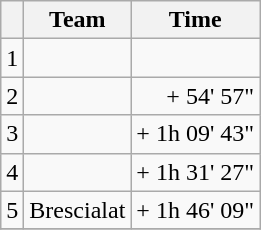<table class="wikitable">
<tr>
<th></th>
<th>Team</th>
<th>Time</th>
</tr>
<tr>
<td style="text-align:center;">1</td>
<td></td>
<td align="right"></td>
</tr>
<tr>
<td style="text-align:center;">2</td>
<td></td>
<td align="right">+ 54' 57"</td>
</tr>
<tr>
<td style="text-align:center;">3</td>
<td></td>
<td align="right">+ 1h 09' 43"</td>
</tr>
<tr>
<td style="text-align:center;">4</td>
<td></td>
<td align="right">+ 1h 31' 27"</td>
</tr>
<tr>
<td style="text-align:center;">5</td>
<td>Brescialat</td>
<td align="right">+ 1h 46' 09"</td>
</tr>
<tr>
</tr>
</table>
